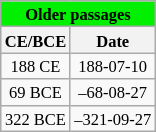<table class=wikitable style="text-align:center; font-size:11px; float:right; margin:2px">
<tr bgcolor= style="font-size: smaller;">
<td colspan="8" style="text-align:center;"><strong>Older passages</strong></td>
</tr>
<tr>
<th>CE/BCE</th>
<th>Date</th>
</tr>
<tr>
<td>188 CE</td>
<td>188-07-10</td>
</tr>
<tr>
<td>69 BCE</td>
<td>–68-08-27</td>
</tr>
<tr>
<td>322 BCE</td>
<td>–321-09-27</td>
</tr>
</table>
